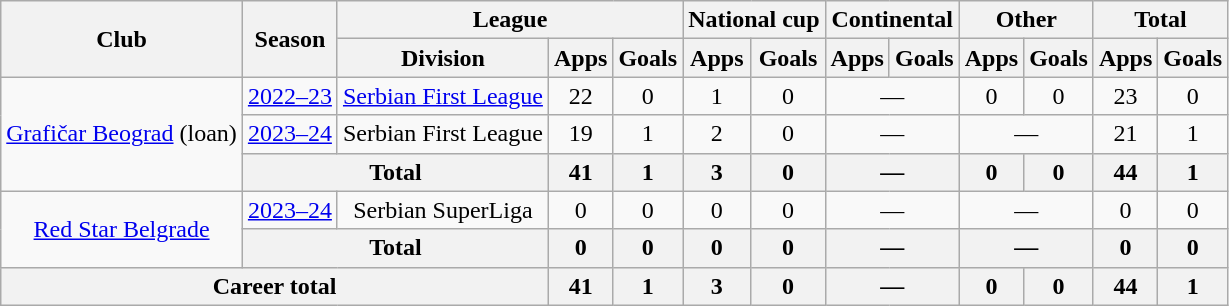<table class="wikitable" style="text-align:center">
<tr>
<th rowspan="2">Club</th>
<th rowspan="2">Season</th>
<th colspan="3">League</th>
<th colspan="2">National cup</th>
<th colspan="2">Continental</th>
<th colspan="2">Other</th>
<th colspan="2">Total</th>
</tr>
<tr>
<th>Division</th>
<th>Apps</th>
<th>Goals</th>
<th>Apps</th>
<th>Goals</th>
<th>Apps</th>
<th>Goals</th>
<th>Apps</th>
<th>Goals</th>
<th>Apps</th>
<th>Goals</th>
</tr>
<tr>
<td rowspan="3"><a href='#'>Grafičar Beograd</a> (loan)</td>
<td><a href='#'>2022–23</a></td>
<td><a href='#'>Serbian First League</a></td>
<td>22</td>
<td>0</td>
<td>1</td>
<td>0</td>
<td colspan="2">—</td>
<td>0</td>
<td>0</td>
<td>23</td>
<td>0</td>
</tr>
<tr>
<td><a href='#'>2023–24</a></td>
<td>Serbian First League</td>
<td>19</td>
<td>1</td>
<td>2</td>
<td>0</td>
<td colspan="2">—</td>
<td colspan="2">—</td>
<td>21</td>
<td>1</td>
</tr>
<tr>
<th colspan="2">Total</th>
<th>41</th>
<th>1</th>
<th>3</th>
<th>0</th>
<th colspan="2">—</th>
<th>0</th>
<th>0</th>
<th>44</th>
<th>1</th>
</tr>
<tr>
<td rowspan="2"><a href='#'>Red Star Belgrade</a></td>
<td><a href='#'>2023–24</a></td>
<td>Serbian SuperLiga</td>
<td>0</td>
<td>0</td>
<td>0</td>
<td>0</td>
<td colspan="2">—</td>
<td colspan="2">—</td>
<td>0</td>
<td>0</td>
</tr>
<tr>
<th colspan="2">Total</th>
<th>0</th>
<th>0</th>
<th>0</th>
<th>0</th>
<th colspan="2">—</th>
<th colspan="2">—</th>
<th>0</th>
<th>0</th>
</tr>
<tr>
<th colspan="3">Career total</th>
<th>41</th>
<th>1</th>
<th>3</th>
<th>0</th>
<th colspan="2">—</th>
<th>0</th>
<th>0</th>
<th>44</th>
<th>1</th>
</tr>
</table>
